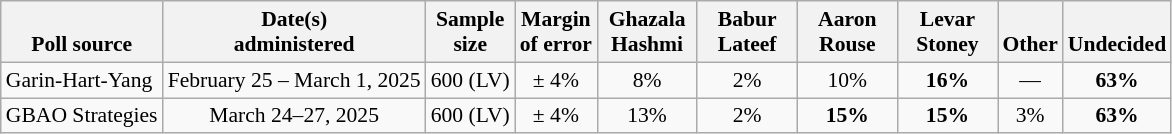<table class="wikitable" style="font-size:90%;text-align:center;">
<tr valign=bottom>
<th>Poll source</th>
<th>Date(s)<br>administered</th>
<th>Sample<br>size</th>
<th>Margin<br>of error</th>
<th style="width:60px;">Ghazala Hashmi</th>
<th style="width:60px;">Babur Lateef</th>
<th style="width:60px;">Aaron Rouse</th>
<th style="width:60px;">Levar Stoney</th>
<th>Other</th>
<th>Undecided</th>
</tr>
<tr>
<td style="text-align:left;">Garin-Hart-Yang</td>
<td>February 25 – March 1, 2025</td>
<td>600 (LV)</td>
<td>± 4%</td>
<td>8%</td>
<td>2%</td>
<td>10%</td>
<td><strong>16%</strong></td>
<td>—</td>
<td><strong>63%</strong></td>
</tr>
<tr>
<td style="text-align:left;">GBAO Strategies</td>
<td>March 24–27, 2025</td>
<td>600 (LV)</td>
<td>± 4%</td>
<td>13%</td>
<td>2%</td>
<td><strong>15%</strong></td>
<td><strong>15%</strong></td>
<td>3%</td>
<td><strong>63%</strong></td>
</tr>
</table>
